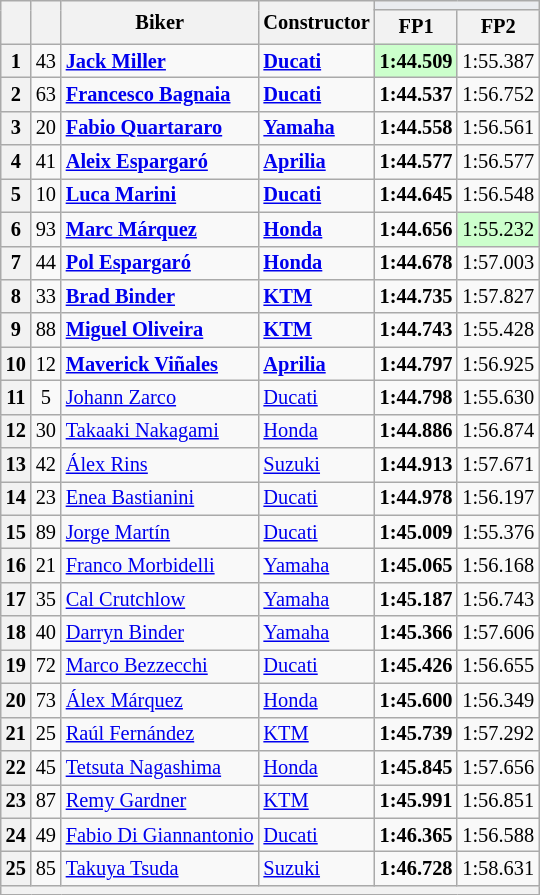<table class="wikitable sortable" style="font-size: 85%;">
<tr>
<th rowspan="2"></th>
<th rowspan="2"></th>
<th rowspan="2">Biker</th>
<th rowspan="2">Constructor</th>
<th colspan="2" style="background:#eaecf0; text-align:center;"></th>
</tr>
<tr>
<th scope="col">FP1</th>
<th scope="col">FP2</th>
</tr>
<tr>
<th scope="row">1</th>
<td align="center">43</td>
<td><strong> <a href='#'>Jack Miller</a></strong></td>
<td><strong><a href='#'>Ducati</a></strong></td>
<td style="background:#ccffcc;"><strong>1:44.509</strong></td>
<td>1:55.387</td>
</tr>
<tr>
<th scope="row">2</th>
<td align="center">63</td>
<td><strong> <a href='#'>Francesco Bagnaia</a></strong></td>
<td><strong><a href='#'>Ducati</a></strong></td>
<td><strong>1:44.537</strong></td>
<td>1:56.752</td>
</tr>
<tr>
<th scope="row">3</th>
<td align="center">20</td>
<td><strong> <a href='#'>Fabio Quartararo</a></strong></td>
<td><strong><a href='#'>Yamaha</a></strong></td>
<td><strong>1:44.558</strong></td>
<td>1:56.561</td>
</tr>
<tr>
<th scope="row">4</th>
<td align="center">41</td>
<td><strong> <a href='#'>Aleix Espargaró</a></strong></td>
<td><strong><a href='#'>Aprilia</a></strong></td>
<td><strong>1:44.577</strong></td>
<td>1:56.577</td>
</tr>
<tr>
<th scope="row">5</th>
<td align="center">10</td>
<td><strong> <a href='#'>Luca Marini</a></strong></td>
<td><strong><a href='#'>Ducati</a></strong></td>
<td><strong>1:44.645</strong></td>
<td>1:56.548</td>
</tr>
<tr>
<th scope="row">6</th>
<td align="center">93</td>
<td><strong> <a href='#'>Marc Márquez</a></strong></td>
<td><strong><a href='#'>Honda</a></strong></td>
<td><strong>1:44.656</strong></td>
<td style="background:#ccffcc;">1:55.232</td>
</tr>
<tr>
<th scope="row">7</th>
<td align="center">44</td>
<td><strong> <a href='#'>Pol Espargaró</a></strong></td>
<td><strong><a href='#'>Honda</a></strong></td>
<td><strong>1:44.678</strong></td>
<td>1:57.003</td>
</tr>
<tr>
<th scope="row">8</th>
<td align="center">33</td>
<td><strong> <a href='#'>Brad Binder</a></strong></td>
<td><strong><a href='#'>KTM</a></strong></td>
<td><strong>1:44.735</strong></td>
<td>1:57.827</td>
</tr>
<tr>
<th scope="row">9</th>
<td align="center">88</td>
<td><strong> <a href='#'>Miguel Oliveira</a></strong></td>
<td><strong><a href='#'>KTM</a></strong></td>
<td><strong>1:44.743</strong></td>
<td>1:55.428</td>
</tr>
<tr>
<th scope="row">10</th>
<td align="center">12</td>
<td><strong> <a href='#'>Maverick Viñales</a></strong></td>
<td><strong><a href='#'>Aprilia</a></strong></td>
<td><strong>1:44.797</strong></td>
<td>1:56.925</td>
</tr>
<tr>
<th scope="row">11</th>
<td align="center">5</td>
<td> <a href='#'>Johann Zarco</a></td>
<td><a href='#'>Ducati</a></td>
<td><strong>1:44.798</strong></td>
<td>1:55.630</td>
</tr>
<tr>
<th scope="row">12</th>
<td align="center">30</td>
<td> <a href='#'>Takaaki Nakagami</a></td>
<td><a href='#'>Honda</a></td>
<td><strong>1:44.886</strong></td>
<td>1:56.874</td>
</tr>
<tr>
<th scope="row">13</th>
<td align="center">42</td>
<td> <a href='#'>Álex Rins</a></td>
<td><a href='#'>Suzuki</a></td>
<td><strong>1:44.913</strong></td>
<td>1:57.671</td>
</tr>
<tr>
<th scope="row">14</th>
<td align="center">23</td>
<td> <a href='#'>Enea Bastianini</a></td>
<td><a href='#'>Ducati</a></td>
<td><strong>1:44.978</strong></td>
<td>1:56.197</td>
</tr>
<tr>
<th scope="row">15</th>
<td align="center">89</td>
<td> <a href='#'>Jorge Martín</a></td>
<td><a href='#'>Ducati</a></td>
<td><strong>1:45.009</strong></td>
<td>1:55.376</td>
</tr>
<tr>
<th scope="row">16</th>
<td align="center">21</td>
<td> <a href='#'>Franco Morbidelli</a></td>
<td><a href='#'>Yamaha</a></td>
<td><strong>1:45.065</strong></td>
<td>1:56.168</td>
</tr>
<tr>
<th scope="row">17</th>
<td align="center">35</td>
<td> <a href='#'>Cal Crutchlow</a></td>
<td><a href='#'>Yamaha</a></td>
<td><strong>1:45.187</strong></td>
<td>1:56.743</td>
</tr>
<tr>
<th scope="row">18</th>
<td align="center">40</td>
<td> <a href='#'>Darryn Binder</a></td>
<td><a href='#'>Yamaha</a></td>
<td><strong>1:45.366</strong></td>
<td>1:57.606</td>
</tr>
<tr>
<th scope="row">19</th>
<td align="center">72</td>
<td> <a href='#'>Marco Bezzecchi</a></td>
<td><a href='#'>Ducati</a></td>
<td><strong>1:45.426</strong></td>
<td>1:56.655</td>
</tr>
<tr>
<th scope="row">20</th>
<td align="center">73</td>
<td> <a href='#'>Álex Márquez</a></td>
<td><a href='#'>Honda</a></td>
<td><strong>1:45.600</strong></td>
<td>1:56.349</td>
</tr>
<tr>
<th scope="row">21</th>
<td align="center">25</td>
<td> <a href='#'>Raúl Fernández</a></td>
<td><a href='#'>KTM</a></td>
<td><strong>1:45.739</strong></td>
<td>1:57.292</td>
</tr>
<tr>
<th scope="row">22</th>
<td align="center">45</td>
<td> <a href='#'>Tetsuta Nagashima</a></td>
<td><a href='#'>Honda</a></td>
<td><strong>1:45.845</strong></td>
<td>1:57.656</td>
</tr>
<tr>
<th scope="row">23</th>
<td align="center">87</td>
<td> <a href='#'>Remy Gardner</a></td>
<td><a href='#'>KTM</a></td>
<td><strong>1:45.991</strong></td>
<td>1:56.851</td>
</tr>
<tr>
<th scope="row">24</th>
<td align="center">49</td>
<td> <a href='#'>Fabio Di Giannantonio</a></td>
<td><a href='#'>Ducati</a></td>
<td><strong>1:46.365</strong></td>
<td>1:56.588</td>
</tr>
<tr>
<th scope="row">25</th>
<td align="center">85</td>
<td> <a href='#'>Takuya Tsuda</a></td>
<td><a href='#'>Suzuki</a></td>
<td><strong>1:46.728</strong></td>
<td>1:58.631</td>
</tr>
<tr>
<th colspan="6"></th>
</tr>
</table>
